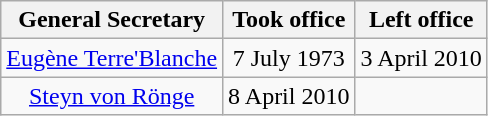<table class="wikitable" style="text-align:center">
<tr>
<th>General Secretary</th>
<th>Took office</th>
<th>Left office</th>
</tr>
<tr>
<td><a href='#'>Eugène Terre'Blanche</a></td>
<td>7 July 1973</td>
<td>3 April 2010</td>
</tr>
<tr>
<td><a href='#'>Steyn von Rönge</a></td>
<td>8 April 2010</td>
<td></td>
</tr>
</table>
